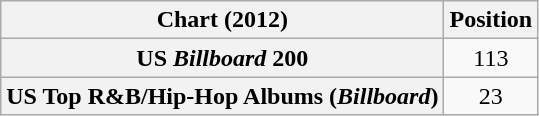<table class="wikitable sortable plainrowheaders" style="text-align:center">
<tr>
<th scope="col">Chart (2012)</th>
<th scope="col">Position</th>
</tr>
<tr>
<th scope="row">US <em>Billboard</em> 200</th>
<td>113</td>
</tr>
<tr>
<th scope="row">US Top R&B/Hip-Hop Albums (<em>Billboard</em>)</th>
<td>23</td>
</tr>
</table>
